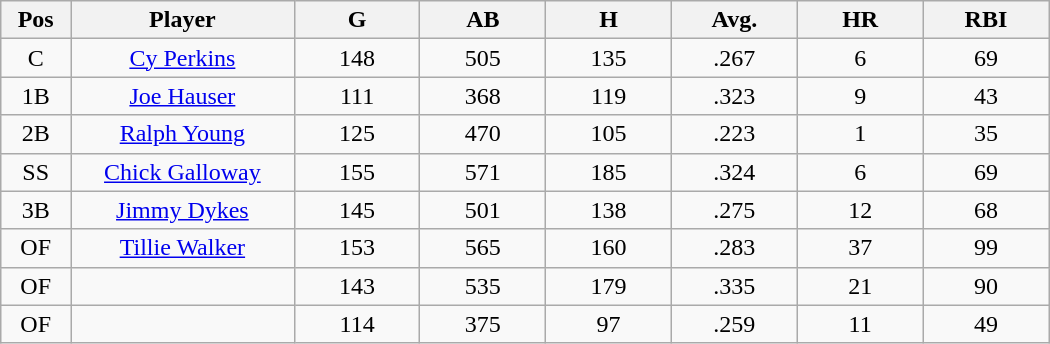<table class="wikitable sortable">
<tr>
<th bgcolor="#DDDDFF" width="5%">Pos</th>
<th bgcolor="#DDDDFF" width="16%">Player</th>
<th bgcolor="#DDDDFF" width="9%">G</th>
<th bgcolor="#DDDDFF" width="9%">AB</th>
<th bgcolor="#DDDDFF" width="9%">H</th>
<th bgcolor="#DDDDFF" width="9%">Avg.</th>
<th bgcolor="#DDDDFF" width="9%">HR</th>
<th bgcolor="#DDDDFF" width="9%">RBI</th>
</tr>
<tr align="center">
<td>C</td>
<td><a href='#'>Cy Perkins</a></td>
<td>148</td>
<td>505</td>
<td>135</td>
<td>.267</td>
<td>6</td>
<td>69</td>
</tr>
<tr align=center>
<td>1B</td>
<td><a href='#'>Joe Hauser</a></td>
<td>111</td>
<td>368</td>
<td>119</td>
<td>.323</td>
<td>9</td>
<td>43</td>
</tr>
<tr align=center>
<td>2B</td>
<td><a href='#'>Ralph Young</a></td>
<td>125</td>
<td>470</td>
<td>105</td>
<td>.223</td>
<td>1</td>
<td>35</td>
</tr>
<tr align=center>
<td>SS</td>
<td><a href='#'>Chick Galloway</a></td>
<td>155</td>
<td>571</td>
<td>185</td>
<td>.324</td>
<td>6</td>
<td>69</td>
</tr>
<tr align=center>
<td>3B</td>
<td><a href='#'>Jimmy Dykes</a></td>
<td>145</td>
<td>501</td>
<td>138</td>
<td>.275</td>
<td>12</td>
<td>68</td>
</tr>
<tr align=center>
<td>OF</td>
<td><a href='#'>Tillie Walker</a></td>
<td>153</td>
<td>565</td>
<td>160</td>
<td>.283</td>
<td>37</td>
<td>99</td>
</tr>
<tr align=center>
<td>OF</td>
<td></td>
<td>143</td>
<td>535</td>
<td>179</td>
<td>.335</td>
<td>21</td>
<td>90</td>
</tr>
<tr align="center">
<td>OF</td>
<td></td>
<td>114</td>
<td>375</td>
<td>97</td>
<td>.259</td>
<td>11</td>
<td>49</td>
</tr>
</table>
